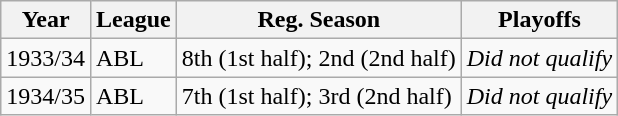<table class="wikitable">
<tr>
<th>Year</th>
<th>League</th>
<th>Reg. Season</th>
<th>Playoffs</th>
</tr>
<tr>
<td>1933/34</td>
<td>ABL</td>
<td>8th (1st half); 2nd (2nd half)</td>
<td><em>Did not qualify</em></td>
</tr>
<tr>
<td>1934/35</td>
<td>ABL</td>
<td>7th (1st half); 3rd (2nd half)</td>
<td><em>Did not qualify</em></td>
</tr>
</table>
